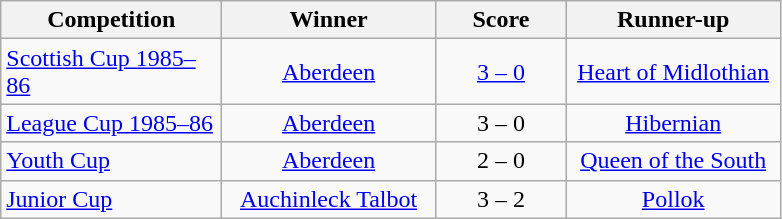<table class="wikitable" style="text-align: center;">
<tr>
<th width=140>Competition</th>
<th width=135>Winner</th>
<th width=80>Score</th>
<th width=135>Runner-up</th>
</tr>
<tr>
<td align=left><a href='#'>Scottish Cup 1985–86</a></td>
<td><a href='#'>Aberdeen</a></td>
<td><a href='#'>3 – 0</a></td>
<td><a href='#'>Heart of Midlothian</a></td>
</tr>
<tr>
<td align=left><a href='#'>League Cup 1985–86</a></td>
<td><a href='#'>Aberdeen</a></td>
<td>3 – 0</td>
<td><a href='#'>Hibernian</a></td>
</tr>
<tr>
<td align=left><a href='#'>Youth Cup</a></td>
<td><a href='#'>Aberdeen</a></td>
<td>2 – 0</td>
<td><a href='#'>Queen of the South</a></td>
</tr>
<tr>
<td align=left><a href='#'>Junior Cup</a></td>
<td><a href='#'>Auchinleck Talbot</a></td>
<td>3 – 2</td>
<td><a href='#'>Pollok</a></td>
</tr>
</table>
